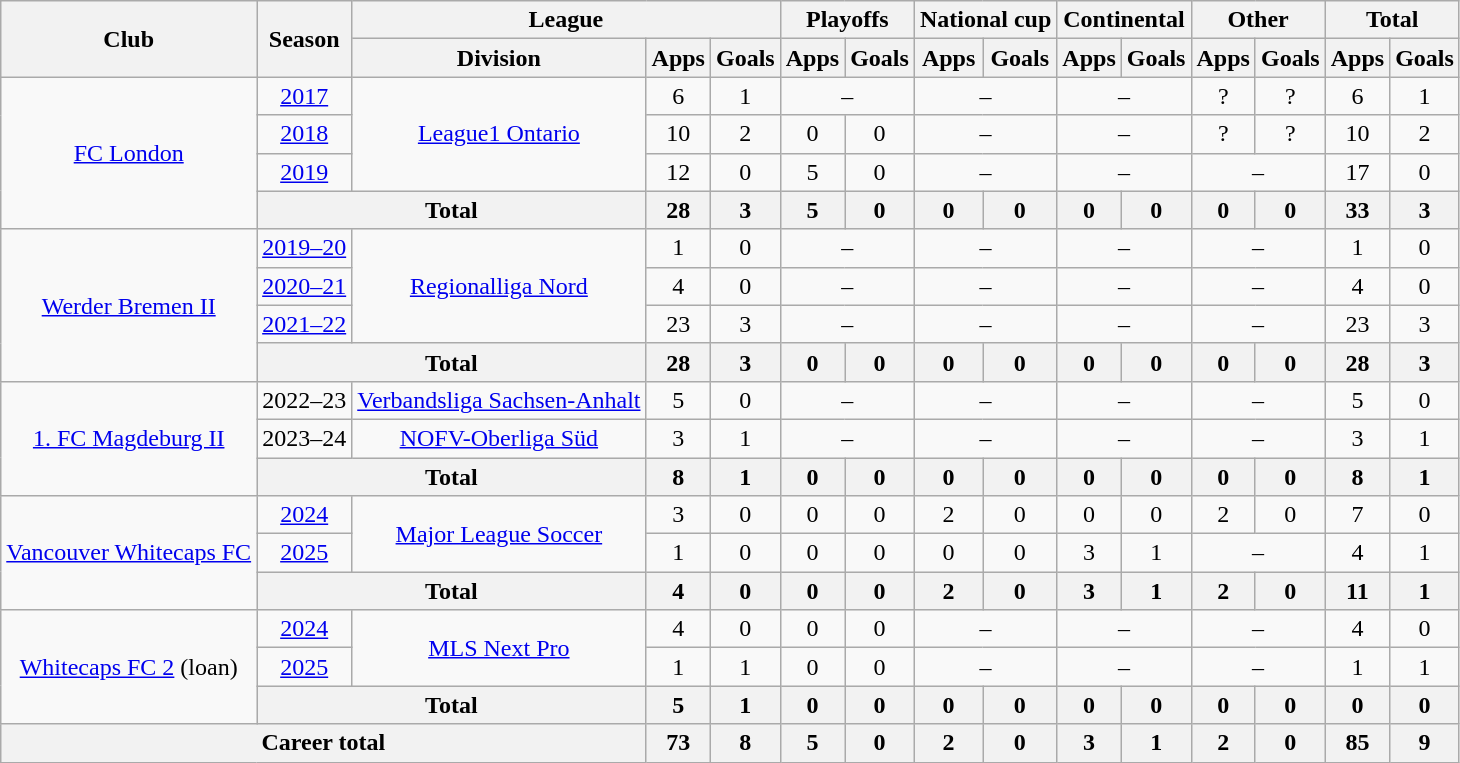<table class="wikitable" style="text-align:center">
<tr>
<th rowspan="2">Club</th>
<th rowspan="2">Season</th>
<th colspan="3">League</th>
<th colspan="2">Playoffs</th>
<th colspan="2">National cup</th>
<th colspan="2">Continental</th>
<th colspan="2">Other</th>
<th colspan="2">Total</th>
</tr>
<tr>
<th>Division</th>
<th>Apps</th>
<th>Goals</th>
<th>Apps</th>
<th>Goals</th>
<th>Apps</th>
<th>Goals</th>
<th>Apps</th>
<th>Goals</th>
<th>Apps</th>
<th>Goals</th>
<th>Apps</th>
<th>Goals</th>
</tr>
<tr>
<td rowspan="4"><a href='#'>FC London</a></td>
<td><a href='#'>2017</a></td>
<td rowspan=3><a href='#'>League1 Ontario</a></td>
<td>6</td>
<td>1</td>
<td colspan="2">–</td>
<td colspan="2">–</td>
<td colspan="2">–</td>
<td>?</td>
<td>?</td>
<td>6</td>
<td>1</td>
</tr>
<tr>
<td><a href='#'>2018</a></td>
<td>10</td>
<td>2</td>
<td>0</td>
<td>0</td>
<td colspan="2">–</td>
<td colspan="2">–</td>
<td>?</td>
<td>?</td>
<td>10</td>
<td>2</td>
</tr>
<tr>
<td><a href='#'>2019</a></td>
<td>12</td>
<td>0</td>
<td>5</td>
<td>0</td>
<td colspan="2">–</td>
<td colspan="2">–</td>
<td colspan="2">–</td>
<td>17</td>
<td>0</td>
</tr>
<tr>
<th colspan="2">Total</th>
<th>28</th>
<th>3</th>
<th>5</th>
<th>0</th>
<th>0</th>
<th>0</th>
<th>0</th>
<th>0</th>
<th>0</th>
<th>0</th>
<th>33</th>
<th>3</th>
</tr>
<tr>
<td rowspan="4"><a href='#'>Werder Bremen II</a></td>
<td><a href='#'>2019–20</a></td>
<td rowspan=3><a href='#'>Regionalliga Nord</a></td>
<td>1</td>
<td>0</td>
<td colspan="2">–</td>
<td colspan="2">–</td>
<td colspan="2">–</td>
<td colspan="2">–</td>
<td>1</td>
<td>0</td>
</tr>
<tr>
<td><a href='#'>2020–21</a></td>
<td>4</td>
<td>0</td>
<td colspan="2">–</td>
<td colspan="2">–</td>
<td colspan="2">–</td>
<td colspan="2">–</td>
<td>4</td>
<td>0</td>
</tr>
<tr>
<td><a href='#'>2021–22</a></td>
<td>23</td>
<td>3</td>
<td colspan="2">–</td>
<td colspan="2">–</td>
<td colspan="2">–</td>
<td colspan="2">–</td>
<td>23</td>
<td>3</td>
</tr>
<tr>
<th colspan="2">Total</th>
<th>28</th>
<th>3</th>
<th>0</th>
<th>0</th>
<th>0</th>
<th>0</th>
<th>0</th>
<th>0</th>
<th>0</th>
<th>0</th>
<th>28</th>
<th>3</th>
</tr>
<tr>
<td rowspan="3"><a href='#'>1. FC Magdeburg II</a></td>
<td>2022–23</td>
<td><a href='#'>Verbandsliga Sachsen-Anhalt</a></td>
<td>5</td>
<td>0</td>
<td colspan="2">–</td>
<td colspan="2">–</td>
<td colspan="2">–</td>
<td colspan="2">–</td>
<td>5</td>
<td>0</td>
</tr>
<tr>
<td>2023–24</td>
<td><a href='#'>NOFV-Oberliga Süd</a></td>
<td>3</td>
<td>1</td>
<td colspan="2">–</td>
<td colspan="2">–</td>
<td colspan="2">–</td>
<td colspan="2">–</td>
<td>3</td>
<td>1</td>
</tr>
<tr>
<th colspan="2">Total</th>
<th>8</th>
<th>1</th>
<th>0</th>
<th>0</th>
<th>0</th>
<th>0</th>
<th>0</th>
<th>0</th>
<th>0</th>
<th>0</th>
<th>8</th>
<th>1</th>
</tr>
<tr>
<td rowspan="3"><a href='#'>Vancouver Whitecaps FC</a></td>
<td><a href='#'>2024</a></td>
<td rowspan=2><a href='#'>Major League Soccer</a></td>
<td>3</td>
<td>0</td>
<td>0</td>
<td>0</td>
<td>2</td>
<td>0</td>
<td>0</td>
<td>0</td>
<td>2</td>
<td>0</td>
<td>7</td>
<td>0</td>
</tr>
<tr>
<td><a href='#'>2025</a></td>
<td>1</td>
<td>0</td>
<td>0</td>
<td>0</td>
<td>0</td>
<td>0</td>
<td>3</td>
<td>1</td>
<td colspan="2">–</td>
<td>4</td>
<td>1</td>
</tr>
<tr>
<th colspan="2">Total</th>
<th>4</th>
<th>0</th>
<th>0</th>
<th>0</th>
<th>2</th>
<th>0</th>
<th>3</th>
<th>1</th>
<th>2</th>
<th>0</th>
<th>11</th>
<th>1</th>
</tr>
<tr>
<td rowspan=3><a href='#'>Whitecaps FC 2</a> (loan)</td>
<td><a href='#'>2024</a></td>
<td rowspan=2><a href='#'>MLS Next Pro</a></td>
<td>4</td>
<td>0</td>
<td>0</td>
<td>0</td>
<td colspan="2">–</td>
<td colspan="2">–</td>
<td colspan="2">–</td>
<td>4</td>
<td>0</td>
</tr>
<tr>
<td><a href='#'>2025</a></td>
<td>1</td>
<td>1</td>
<td>0</td>
<td>0</td>
<td colspan="2">–</td>
<td colspan="2">–</td>
<td colspan="2">–</td>
<td>1</td>
<td>1</td>
</tr>
<tr>
<th colspan="2">Total</th>
<th>5</th>
<th>1</th>
<th>0</th>
<th>0</th>
<th>0</th>
<th>0</th>
<th>0</th>
<th>0</th>
<th>0</th>
<th>0</th>
<th>0</th>
<th>0</th>
</tr>
<tr>
<th colspan="3">Career total</th>
<th>73</th>
<th>8</th>
<th>5</th>
<th>0</th>
<th>2</th>
<th>0</th>
<th>3</th>
<th>1</th>
<th>2</th>
<th>0</th>
<th>85</th>
<th>9</th>
</tr>
</table>
